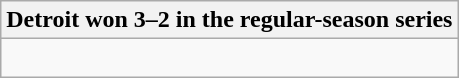<table class="wikitable collapsible collapsed">
<tr>
<th>Detroit won 3–2 in the regular-season series</th>
</tr>
<tr>
<td><br>



</td>
</tr>
</table>
